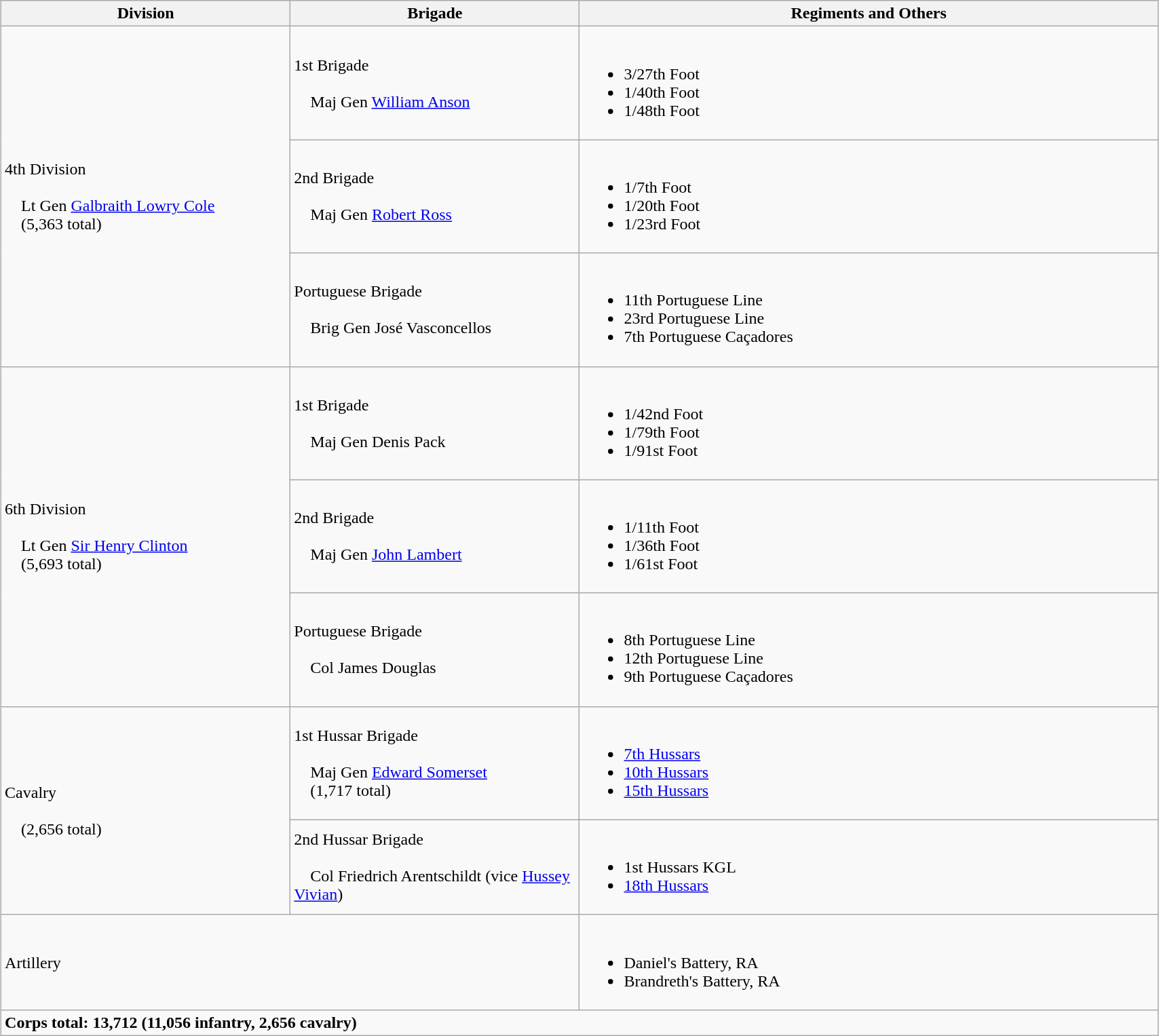<table class="wikitable" width="90%" style="margin: 1em auto 1em auto">
<tr>
<th style="width:25%;">Division</th>
<th style="width:25%;">Brigade</th>
<th>Regiments and Others</th>
</tr>
<tr>
<td rowspan=3>4th Division<br><br>    Lt Gen <a href='#'>Galbraith Lowry Cole</a>
<br>    (5,363 total)</td>
<td>1st Brigade<br><br>    Maj Gen <a href='#'>William Anson</a></td>
<td><br><ul><li>3/27th Foot</li><li>1/40th Foot</li><li>1/48th Foot</li></ul></td>
</tr>
<tr>
<td>2nd Brigade<br><br>    Maj Gen <a href='#'>Robert Ross</a></td>
<td><br><ul><li>1/7th Foot</li><li>1/20th Foot</li><li>1/23rd Foot</li></ul></td>
</tr>
<tr>
<td>Portuguese Brigade<br><br>    Brig Gen José Vasconcellos</td>
<td><br><ul><li>11th Portuguese Line</li><li>23rd Portuguese Line</li><li>7th Portuguese Caçadores</li></ul></td>
</tr>
<tr>
<td rowspan=3>6th Division<br><br>    Lt Gen <a href='#'>Sir Henry Clinton</a>
<br>    (5,693 total)</td>
<td>1st Brigade<br><br>    Maj Gen Denis Pack</td>
<td><br><ul><li>1/42nd Foot</li><li>1/79th Foot</li><li>1/91st Foot</li></ul></td>
</tr>
<tr>
<td>2nd Brigade<br><br>    Maj Gen <a href='#'>John Lambert</a></td>
<td><br><ul><li>1/11th Foot</li><li>1/36th Foot</li><li>1/61st Foot</li></ul></td>
</tr>
<tr>
<td>Portuguese Brigade<br><br>    Col James Douglas</td>
<td><br><ul><li>8th Portuguese Line</li><li>12th Portuguese Line</li><li>9th Portuguese Caçadores</li></ul></td>
</tr>
<tr>
<td rowspan=2>Cavalry<br><br>    (2,656 total)</td>
<td>1st Hussar Brigade<br><br>    Maj Gen <a href='#'>Edward Somerset</a>
<br>    (1,717 total)</td>
<td><br><ul><li><a href='#'>7th Hussars</a></li><li><a href='#'>10th Hussars</a></li><li><a href='#'>15th Hussars</a></li></ul></td>
</tr>
<tr>
<td>2nd Hussar Brigade<br><br>    Col Friedrich Arentschildt (vice <a href='#'>Hussey Vivian</a>)</td>
<td><br><ul><li>1st Hussars KGL</li><li><a href='#'>18th Hussars</a></li></ul></td>
</tr>
<tr>
<td colspan=2>Artillery</td>
<td><br><ul><li>Daniel's Battery, RA</li><li>Brandreth's Battery, RA</li></ul></td>
</tr>
<tr>
<td colspan=3><strong>Corps total: 13,712 (11,056 infantry, 2,656 cavalry)</strong></td>
</tr>
</table>
